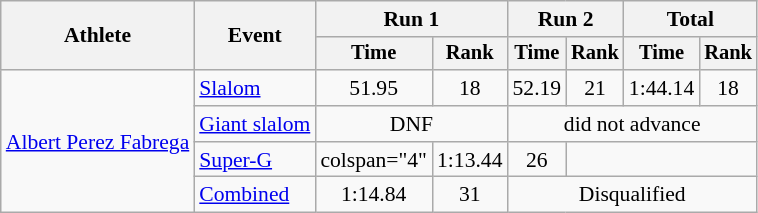<table class="wikitable" style="font-size:90%">
<tr>
<th rowspan=2>Athlete</th>
<th rowspan=2>Event</th>
<th colspan=2>Run 1</th>
<th colspan=2>Run 2</th>
<th colspan=2>Total</th>
</tr>
<tr style="font-size:95%">
<th>Time</th>
<th>Rank</th>
<th>Time</th>
<th>Rank</th>
<th>Time</th>
<th>Rank</th>
</tr>
<tr align=center>
<td align="left" rowspan="4"><a href='#'>Albert Perez Fabrega</a></td>
<td align="left"><a href='#'>Slalom</a></td>
<td>51.95</td>
<td>18</td>
<td>52.19</td>
<td>21</td>
<td>1:44.14</td>
<td>18</td>
</tr>
<tr align=center>
<td align="left"><a href='#'>Giant slalom</a></td>
<td colspan=2>DNF</td>
<td colspan=4>did not advance</td>
</tr>
<tr align=center>
<td align="left"><a href='#'>Super-G</a></td>
<td>colspan="4" </td>
<td>1:13.44</td>
<td>26</td>
</tr>
<tr align=center>
<td align="left"><a href='#'>Combined</a></td>
<td>1:14.84</td>
<td>31</td>
<td colspan=4>Disqualified</td>
</tr>
</table>
